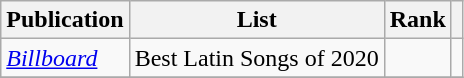<table class="sortable wikitable">
<tr>
<th>Publication</th>
<th>List</th>
<th>Rank</th>
<th class="unsortable"></th>
</tr>
<tr>
<td><em><a href='#'>Billboard</a></em></td>
<td>Best Latin Songs of 2020</td>
<td></td>
<td style="text-align:center;"></td>
</tr>
<tr>
</tr>
</table>
